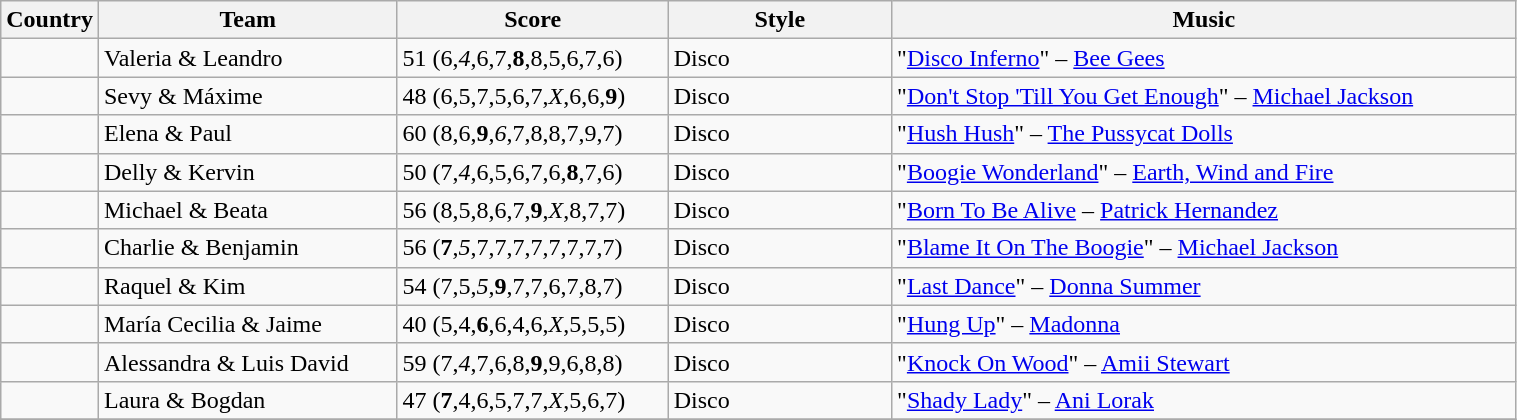<table class="wikitable" style="width:80%">
<tr>
<th style="width:5%;">Country</th>
<th style="width:20%;">Team</th>
<th style="width:18%;">Score</th>
<th style="width:15%;">Style</th>
<th style="width:60%;">Music</th>
</tr>
<tr>
<td></td>
<td>Valeria & Leandro</td>
<td>51 (6,<em>4</em>,6,7,<strong>8</strong>,8,5,6,7,6)</td>
<td>Disco</td>
<td>"<a href='#'>Disco Inferno</a>" – <a href='#'>Bee Gees</a></td>
</tr>
<tr>
<td></td>
<td>Sevy & Máxime</td>
<td>48 (6,5,7,5,6,7,<em>X</em>,6,6,<strong>9</strong>)</td>
<td>Disco</td>
<td>"<a href='#'>Don't Stop 'Till You Get Enough</a>" – <a href='#'>Michael Jackson</a></td>
</tr>
<tr>
<td></td>
<td>Elena & Paul</td>
<td>60 (8,6,<strong>9</strong>,<em>6</em>,7,8,8,7,9,7)</td>
<td>Disco</td>
<td>"<a href='#'>Hush Hush</a>" – <a href='#'>The Pussycat Dolls</a></td>
</tr>
<tr>
<td></td>
<td>Delly & Kervin</td>
<td>50 (7,<em>4</em>,6,5,6,7,6,<strong>8</strong>,7,6)</td>
<td>Disco</td>
<td>"<a href='#'>Boogie Wonderland</a>" – <a href='#'>Earth, Wind and Fire</a></td>
</tr>
<tr>
<td></td>
<td>Michael & Beata</td>
<td>56 (8,5,8,6,7,<strong>9</strong>,<em>X</em>,8,7,7)</td>
<td>Disco</td>
<td>"<a href='#'>Born To Be Alive</a> – <a href='#'>Patrick Hernandez</a></td>
</tr>
<tr>
<td></td>
<td>Charlie & Benjamin</td>
<td>56 (<strong>7</strong>,<em>5</em>,7,7,7,7,7,7,7,7)</td>
<td>Disco</td>
<td>"<a href='#'>Blame It On The Boogie</a>" – <a href='#'>Michael Jackson</a></td>
</tr>
<tr>
<td></td>
<td>Raquel & Kim</td>
<td>54 (7,5,<em>5</em>,<strong>9</strong>,7,7,6,7,8,7)</td>
<td>Disco</td>
<td>"<a href='#'>Last Dance</a>" – <a href='#'>Donna Summer</a></td>
</tr>
<tr>
<td></td>
<td>María Cecilia & Jaime</td>
<td>40 (5,4,<strong>6</strong>,6,4,6,<em>X</em>,5,5,5)</td>
<td>Disco</td>
<td>"<a href='#'>Hung Up</a>" – <a href='#'>Madonna</a></td>
</tr>
<tr>
<td></td>
<td>Alessandra & Luis David</td>
<td>59 (7,<em>4</em>,7,6,8,<strong>9</strong>,9,6,8,8)</td>
<td>Disco</td>
<td>"<a href='#'>Knock On Wood</a>" – <a href='#'>Amii Stewart</a></td>
</tr>
<tr>
<td></td>
<td>Laura & Bogdan</td>
<td>47 (<strong>7</strong>,4,6,5,7,7,<em>X</em>,5,6,7)</td>
<td>Disco</td>
<td>"<a href='#'>Shady Lady</a>" – <a href='#'>Ani Lorak</a></td>
</tr>
<tr>
</tr>
</table>
